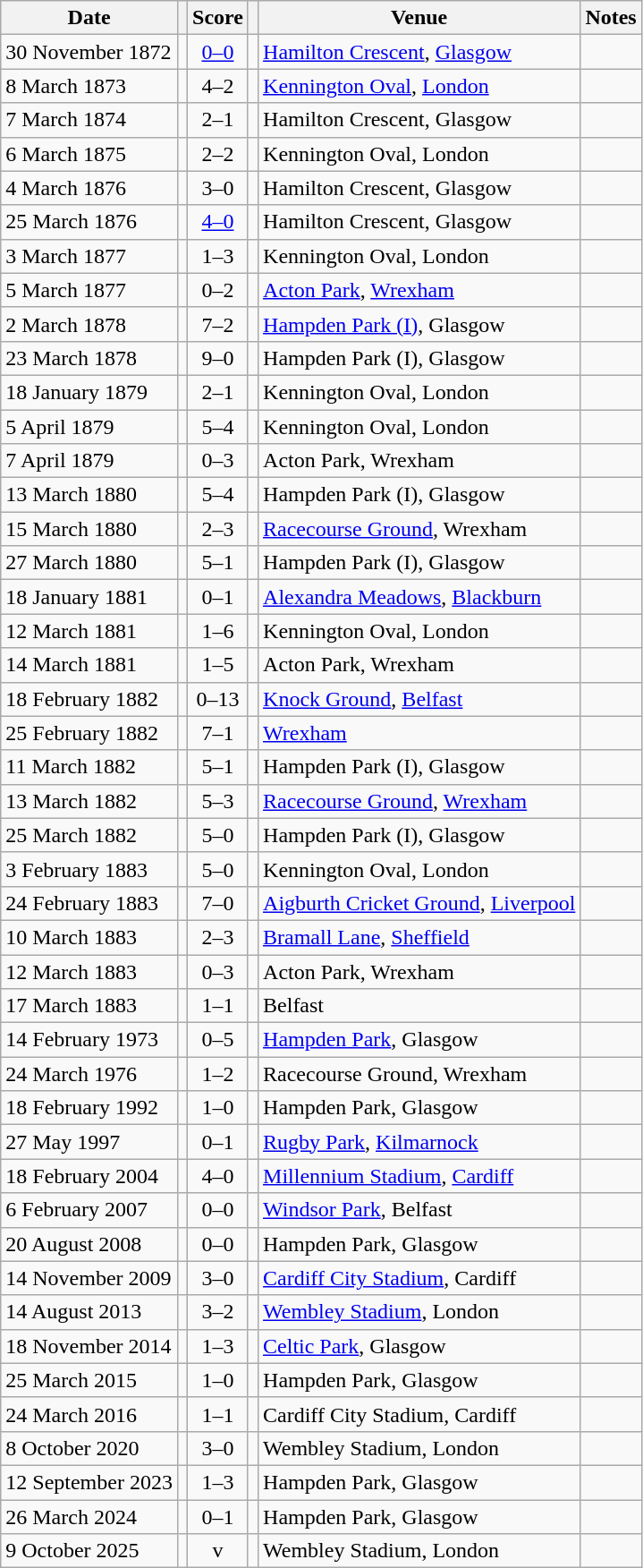<table class="wikitable">
<tr>
<th>Date</th>
<th></th>
<th>Score</th>
<th></th>
<th>Venue</th>
<th>Notes</th>
</tr>
<tr>
<td>30 November 1872</td>
<td align="right"></td>
<td style="text-align:center;"><a href='#'>0–0</a></td>
<td></td>
<td> <a href='#'>Hamilton Crescent</a>, <a href='#'>Glasgow</a></td>
<td></td>
</tr>
<tr>
<td>8 March 1873</td>
<td align="right"></td>
<td style="text-align:center;">4–2</td>
<td></td>
<td> <a href='#'>Kennington Oval</a>, <a href='#'>London</a></td>
<td></td>
</tr>
<tr>
<td>7 March 1874</td>
<td align="right"></td>
<td style="text-align:center;">2–1</td>
<td></td>
<td> Hamilton Crescent, Glasgow</td>
<td></td>
</tr>
<tr>
<td>6 March 1875</td>
<td align="right"></td>
<td style="text-align:center;">2–2</td>
<td></td>
<td> Kennington Oval, London</td>
<td></td>
</tr>
<tr>
<td>4 March 1876</td>
<td align="right"></td>
<td style="text-align:center;">3–0</td>
<td></td>
<td> Hamilton Crescent, Glasgow</td>
<td></td>
</tr>
<tr>
<td>25 March 1876</td>
<td align="right"></td>
<td style="text-align:center;"><a href='#'>4–0</a></td>
<td></td>
<td> Hamilton Crescent, Glasgow</td>
<td></td>
</tr>
<tr>
<td>3 March 1877</td>
<td align="right"></td>
<td style="text-align:center;">1–3</td>
<td></td>
<td> Kennington Oval, London</td>
<td></td>
</tr>
<tr>
<td>5 March 1877</td>
<td align="right"></td>
<td style="text-align:center;">0–2</td>
<td></td>
<td> <a href='#'>Acton Park</a>, <a href='#'>Wrexham</a></td>
<td></td>
</tr>
<tr>
<td>2 March 1878</td>
<td align="right"></td>
<td style="text-align:center;">7–2</td>
<td></td>
<td> <a href='#'>Hampden Park (I)</a>, Glasgow</td>
<td></td>
</tr>
<tr>
<td>23 March 1878</td>
<td align="right"></td>
<td style="text-align:center;">9–0</td>
<td></td>
<td> Hampden Park (I), Glasgow</td>
<td></td>
</tr>
<tr>
<td>18 January 1879</td>
<td align="right"></td>
<td style="text-align:center;">2–1</td>
<td></td>
<td> Kennington Oval, London</td>
<td></td>
</tr>
<tr>
<td>5 April 1879</td>
<td align="right"></td>
<td style="text-align:center;">5–4</td>
<td></td>
<td> Kennington Oval, London</td>
<td></td>
</tr>
<tr>
<td>7 April 1879</td>
<td align="right"></td>
<td style="text-align:center;">0–3</td>
<td></td>
<td> Acton Park, Wrexham</td>
<td></td>
</tr>
<tr>
<td>13 March 1880</td>
<td align="right"></td>
<td style="text-align:center;">5–4</td>
<td></td>
<td> Hampden Park (I), Glasgow</td>
<td></td>
</tr>
<tr>
<td>15 March 1880</td>
<td align="right"></td>
<td style="text-align:center;">2–3</td>
<td></td>
<td> <a href='#'>Racecourse Ground</a>, Wrexham</td>
<td></td>
</tr>
<tr>
<td>27 March 1880</td>
<td align="right"></td>
<td style="text-align:center;">5–1</td>
<td></td>
<td> Hampden Park (I), Glasgow</td>
<td></td>
</tr>
<tr>
<td>18 January 1881</td>
<td align="right"></td>
<td style="text-align:center;">0–1</td>
<td></td>
<td> <a href='#'>Alexandra Meadows</a>, <a href='#'>Blackburn</a></td>
<td></td>
</tr>
<tr>
<td>12 March 1881</td>
<td align="right"></td>
<td style="text-align:center;">1–6</td>
<td></td>
<td> Kennington Oval, London</td>
<td></td>
</tr>
<tr>
<td>14 March 1881</td>
<td align="right"></td>
<td style="text-align:center;">1–5</td>
<td></td>
<td> Acton Park, Wrexham</td>
<td></td>
</tr>
<tr>
<td>18 February 1882</td>
<td align="right"></td>
<td style="text-align:center;">0–13</td>
<td></td>
<td> <a href='#'>Knock Ground</a>, <a href='#'>Belfast</a></td>
<td></td>
</tr>
<tr>
<td>25 February 1882</td>
<td align="right"></td>
<td style="text-align:center;">7–1</td>
<td></td>
<td> <a href='#'>Wrexham</a></td>
<td></td>
</tr>
<tr>
<td>11 March 1882</td>
<td align="right"></td>
<td style="text-align:center;">5–1</td>
<td></td>
<td> Hampden Park (I), Glasgow</td>
<td></td>
</tr>
<tr>
<td>13 March 1882</td>
<td align="right"></td>
<td style="text-align:center;">5–3</td>
<td></td>
<td> <a href='#'>Racecourse Ground</a>, <a href='#'>Wrexham</a></td>
<td></td>
</tr>
<tr>
<td>25 March 1882</td>
<td align="right"></td>
<td style="text-align:center;">5–0</td>
<td></td>
<td> Hampden Park (I), Glasgow</td>
<td></td>
</tr>
<tr>
<td>3 February 1883</td>
<td align="right"></td>
<td style="text-align:center;">5–0</td>
<td></td>
<td> Kennington Oval, London</td>
<td></td>
</tr>
<tr>
<td>24 February 1883</td>
<td align="right"></td>
<td style="text-align:center;">7–0</td>
<td></td>
<td> <a href='#'>Aigburth Cricket Ground</a>, <a href='#'>Liverpool</a></td>
<td></td>
</tr>
<tr>
<td>10 March 1883</td>
<td align="right"></td>
<td style="text-align:center;">2–3</td>
<td></td>
<td> <a href='#'>Bramall Lane</a>, <a href='#'>Sheffield</a></td>
<td></td>
</tr>
<tr>
<td>12 March 1883</td>
<td align="right"></td>
<td style="text-align:center;">0–3</td>
<td></td>
<td> Acton Park, Wrexham</td>
<td></td>
</tr>
<tr>
<td>17 March 1883</td>
<td align="right"></td>
<td style="text-align:center;">1–1</td>
<td></td>
<td> Belfast</td>
<td></td>
</tr>
<tr>
<td>14 February 1973</td>
<td align="right"></td>
<td style="text-align:center;">0–5</td>
<td></td>
<td> <a href='#'>Hampden Park</a>, Glasgow</td>
<td></td>
</tr>
<tr>
<td>24 March 1976</td>
<td align="right"></td>
<td style="text-align:center;">1–2</td>
<td></td>
<td> Racecourse Ground, Wrexham</td>
<td></td>
</tr>
<tr>
<td>18 February 1992</td>
<td align="right"></td>
<td style="text-align:center;">1–0</td>
<td></td>
<td> Hampden Park, Glasgow</td>
<td></td>
</tr>
<tr>
<td>27 May 1997</td>
<td align="right"></td>
<td style="text-align:center;">0–1</td>
<td></td>
<td> <a href='#'>Rugby Park</a>, <a href='#'>Kilmarnock</a></td>
<td></td>
</tr>
<tr>
<td>18 February 2004</td>
<td align="right"></td>
<td style="text-align:center;">4–0</td>
<td></td>
<td> <a href='#'>Millennium Stadium</a>, <a href='#'>Cardiff</a></td>
<td></td>
</tr>
<tr>
<td>6 February 2007</td>
<td align="right"></td>
<td style="text-align:center;">0–0</td>
<td></td>
<td> <a href='#'>Windsor Park</a>, Belfast</td>
<td></td>
</tr>
<tr>
<td>20 August 2008</td>
<td align="right"></td>
<td style="text-align:center;">0–0</td>
<td></td>
<td> Hampden Park, Glasgow</td>
<td></td>
</tr>
<tr>
<td>14 November 2009</td>
<td align="right"></td>
<td style="text-align:center;">3–0</td>
<td></td>
<td> <a href='#'>Cardiff City Stadium</a>, Cardiff</td>
<td></td>
</tr>
<tr>
<td>14 August 2013</td>
<td align="right"></td>
<td style="text-align:center;">3–2</td>
<td></td>
<td> <a href='#'>Wembley Stadium</a>, London</td>
<td></td>
</tr>
<tr>
<td>18 November 2014</td>
<td align="right"></td>
<td style="text-align:center;">1–3</td>
<td></td>
<td> <a href='#'>Celtic Park</a>, Glasgow</td>
<td></td>
</tr>
<tr>
<td>25 March 2015</td>
<td align="right"></td>
<td style="text-align:center;">1–0</td>
<td></td>
<td> Hampden Park, Glasgow</td>
<td></td>
</tr>
<tr>
<td>24 March 2016</td>
<td align="right"></td>
<td style="text-align:center;">1–1</td>
<td></td>
<td> Cardiff City Stadium, Cardiff</td>
<td></td>
</tr>
<tr>
<td>8 October 2020</td>
<td align="right"></td>
<td style="text-align:center;">3–0</td>
<td></td>
<td> Wembley Stadium, London</td>
<td></td>
</tr>
<tr>
<td>12 September 2023</td>
<td align="right"></td>
<td style="text-align:center;">1–3</td>
<td></td>
<td> Hampden Park, Glasgow</td>
<td></td>
</tr>
<tr>
<td>26 March 2024</td>
<td align="right"></td>
<td style="text-align:center;">0–1</td>
<td></td>
<td> Hampden Park, Glasgow</td>
<td></td>
</tr>
<tr>
<td>9 October 2025</td>
<td align="right"></td>
<td style="text-align:center;">v</td>
<td></td>
<td> Wembley Stadium, London</td>
<td></td>
</tr>
</table>
